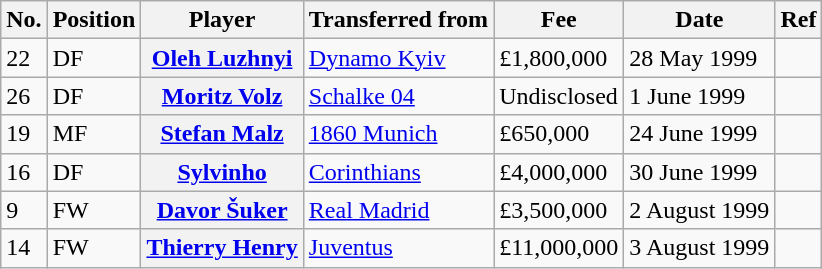<table class="wikitable plainrowheaders" style="text-align:center; text-align:left">
<tr>
<th scope="col">No.</th>
<th scope="col">Position</th>
<th scope="col">Player</th>
<th scope="col">Transferred from</th>
<th scope="col">Fee</th>
<th scope="col">Date</th>
<th scope="col">Ref</th>
</tr>
<tr>
<td>22</td>
<td>DF</td>
<th scope="row"><a href='#'>Oleh Luzhnyi</a></th>
<td><a href='#'>Dynamo Kyiv</a></td>
<td>£1,800,000</td>
<td>28 May 1999</td>
<td></td>
</tr>
<tr>
<td>26</td>
<td>DF</td>
<th scope="row"><a href='#'>Moritz Volz</a></th>
<td><a href='#'>Schalke 04</a></td>
<td>Undisclosed</td>
<td>1 June 1999</td>
<td></td>
</tr>
<tr>
<td>19</td>
<td>MF</td>
<th scope="row"><a href='#'>Stefan Malz</a></th>
<td><a href='#'>1860 Munich</a></td>
<td>£650,000</td>
<td>24 June 1999</td>
<td></td>
</tr>
<tr>
<td>16</td>
<td>DF</td>
<th scope="row"><a href='#'>Sylvinho</a></th>
<td><a href='#'>Corinthians</a></td>
<td>£4,000,000</td>
<td>30 June 1999</td>
<td></td>
</tr>
<tr>
<td>9</td>
<td>FW</td>
<th scope="row"><a href='#'>Davor Šuker</a></th>
<td><a href='#'>Real Madrid</a></td>
<td>£3,500,000</td>
<td>2 August 1999</td>
<td></td>
</tr>
<tr>
<td>14</td>
<td>FW</td>
<th scope="row"><a href='#'>Thierry Henry</a></th>
<td><a href='#'>Juventus</a></td>
<td>£11,000,000</td>
<td>3 August 1999</td>
<td></td>
</tr>
</table>
